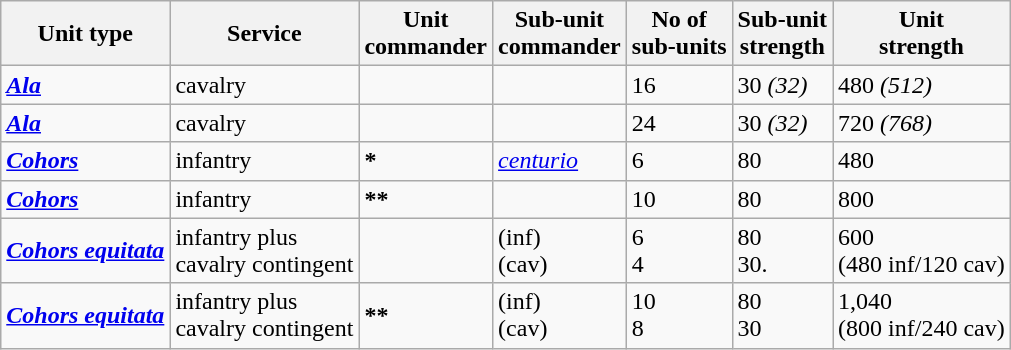<table class=wikitable>
<tr>
<th>Unit type</th>
<th>Service</th>
<th>Unit<br>commander</th>
<th>Sub-unit<br>commander</th>
<th>No of<br>sub-units</th>
<th>Sub-unit<br>strength</th>
<th>Unit<br>strength</th>
</tr>
<tr>
<td><strong><a href='#'><em>Ala</em></a></strong> </td>
<td>cavalry</td>
<td></td>
<td></td>
<td>16 </td>
<td>30 <em>(32)</em></td>
<td>480 <em>(512)</em></td>
</tr>
<tr>
<td><strong><a href='#'><em>Ala</em></a></strong> </td>
<td>cavalry</td>
<td></td>
<td></td>
<td>24 <em></em></td>
<td>30 <em>(32)</em></td>
<td>720 <em>(768)</em></td>
</tr>
<tr>
<td><strong><a href='#'><em>Cohors</em></a></strong> </td>
<td>infantry</td>
<td><strong>*</strong></td>
<td><a href='#'><em>centurio</em></a></td>
<td>6 </td>
<td>80</td>
<td>480</td>
</tr>
<tr>
<td><strong><a href='#'><em>Cohors</em></a></strong> </td>
<td>infantry</td>
<td><strong>**</strong></td>
<td></td>
<td>10 <em></em></td>
<td>80</td>
<td>800</td>
</tr>
<tr>
<td><strong><a href='#'><em>Cohors equitata</em></a></strong><br></td>
<td>infantry plus<br>cavalry contingent</td>
<td></td>
<td> (inf)<br> (cav)</td>
<td>6 <em></em><br>4 <em></em></td>
<td>80<br>30.</td>
<td>600<br>(480 inf/120 cav)</td>
</tr>
<tr>
<td><strong><a href='#'><em>Cohors equitata</em></a></strong><br></td>
<td>infantry plus<br>cavalry contingent</td>
<td><strong>**</strong></td>
<td> (inf)<br> (cav)</td>
<td>10 <em></em><br>8 <em></em></td>
<td>80<br>30</td>
<td>1,040<br>(800 inf/240 cav)</td>
</tr>
</table>
